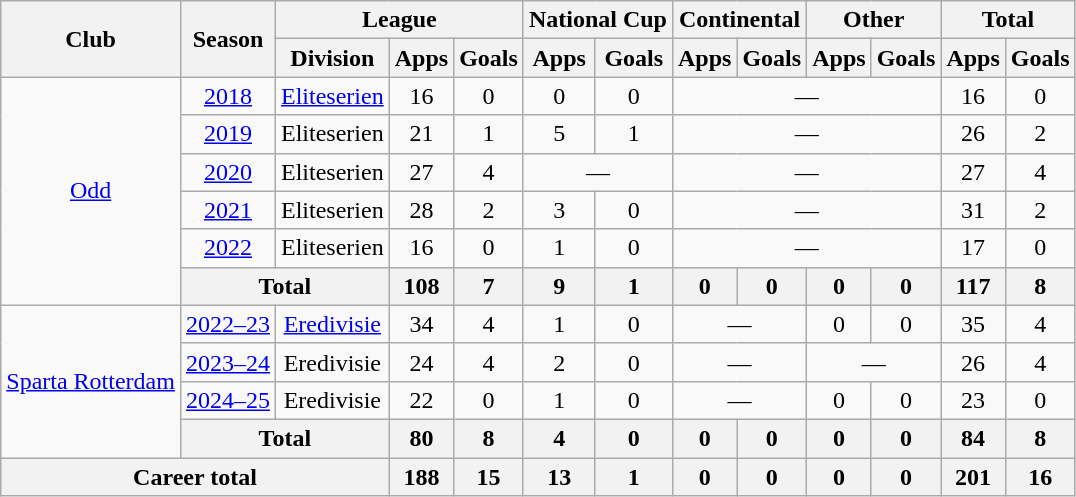<table class="wikitable" style="text-align: center;">
<tr>
<th rowspan="2">Club</th>
<th rowspan="2">Season</th>
<th colspan="3">League</th>
<th colspan="2">National Cup</th>
<th colspan="2">Continental</th>
<th colspan="2">Other</th>
<th colspan="2">Total</th>
</tr>
<tr>
<th>Division</th>
<th>Apps</th>
<th>Goals</th>
<th>Apps</th>
<th>Goals</th>
<th>Apps</th>
<th>Goals</th>
<th>Apps</th>
<th>Goals</th>
<th>Apps</th>
<th>Goals</th>
</tr>
<tr>
<td rowspan=6><a href='#'>Odd</a></td>
<td><a href='#'>2018</a></td>
<td><a href='#'>Eliteserien</a></td>
<td>16</td>
<td>0</td>
<td>0</td>
<td>0</td>
<td colspan="4">—</td>
<td>16</td>
<td>0</td>
</tr>
<tr>
<td><a href='#'>2019</a></td>
<td>Eliteserien</td>
<td>21</td>
<td>1</td>
<td>5</td>
<td>1</td>
<td colspan=4>—</td>
<td>26</td>
<td>2</td>
</tr>
<tr>
<td><a href='#'>2020</a></td>
<td>Eliteserien</td>
<td>27</td>
<td>4</td>
<td colspan=2>—</td>
<td colspan=4>—</td>
<td>27</td>
<td>4</td>
</tr>
<tr>
<td><a href='#'>2021</a></td>
<td>Eliteserien</td>
<td>28</td>
<td>2</td>
<td>3</td>
<td>0</td>
<td colspan=4>—</td>
<td>31</td>
<td>2</td>
</tr>
<tr>
<td><a href='#'>2022</a></td>
<td>Eliteserien</td>
<td>16</td>
<td>0</td>
<td>1</td>
<td>0</td>
<td colspan=4>—</td>
<td>17</td>
<td>0</td>
</tr>
<tr>
<th colspan=2>Total</th>
<th>108</th>
<th>7</th>
<th>9</th>
<th>1</th>
<th>0</th>
<th>0</th>
<th>0</th>
<th>0</th>
<th>117</th>
<th>8</th>
</tr>
<tr>
<td rowspan=4><a href='#'>Sparta Rotterdam</a></td>
<td><a href='#'>2022–23</a></td>
<td><a href='#'>Eredivisie</a></td>
<td>34</td>
<td>4</td>
<td>1</td>
<td>0</td>
<td colspan="2">—</td>
<td>0</td>
<td>0</td>
<td>35</td>
<td>4</td>
</tr>
<tr>
<td><a href='#'>2023–24</a></td>
<td>Eredivisie</td>
<td>24</td>
<td>4</td>
<td>2</td>
<td>0</td>
<td colspan="2">—</td>
<td colspan="2">—</td>
<td>26</td>
<td>4</td>
</tr>
<tr>
<td><a href='#'>2024–25</a></td>
<td>Eredivisie</td>
<td>22</td>
<td>0</td>
<td>1</td>
<td>0</td>
<td colspan="2">—</td>
<td>0</td>
<td>0</td>
<td>23</td>
<td>0</td>
</tr>
<tr>
<th colspan=2>Total</th>
<th>80</th>
<th>8</th>
<th>4</th>
<th>0</th>
<th>0</th>
<th>0</th>
<th>0</th>
<th>0</th>
<th>84</th>
<th>8</th>
</tr>
<tr>
<th colspan="3">Career total</th>
<th>188</th>
<th>15</th>
<th>13</th>
<th>1</th>
<th>0</th>
<th>0</th>
<th>0</th>
<th>0</th>
<th>201</th>
<th>16</th>
</tr>
</table>
